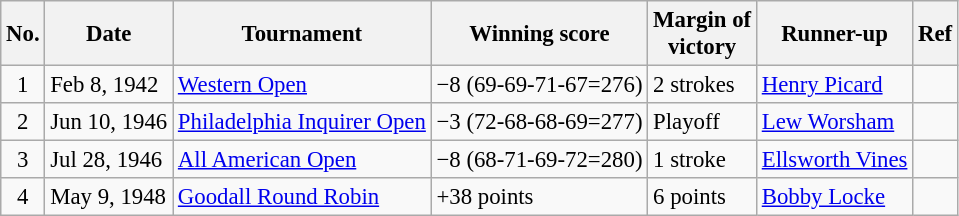<table class="wikitable" style="font-size:95%;">
<tr>
<th>No.</th>
<th>Date</th>
<th>Tournament</th>
<th>Winning score</th>
<th>Margin of<br>victory</th>
<th>Runner-up</th>
<th>Ref</th>
</tr>
<tr>
<td align=center>1</td>
<td>Feb 8, 1942</td>
<td><a href='#'>Western Open</a></td>
<td>−8 (69-69-71-67=276)</td>
<td>2 strokes</td>
<td> <a href='#'>Henry Picard</a></td>
<td></td>
</tr>
<tr>
<td align=center>2</td>
<td>Jun 10, 1946</td>
<td><a href='#'>Philadelphia Inquirer Open</a></td>
<td>−3 (72-68-68-69=277)</td>
<td>Playoff</td>
<td> <a href='#'>Lew Worsham</a></td>
<td></td>
</tr>
<tr>
<td align=center>3</td>
<td>Jul 28, 1946</td>
<td><a href='#'>All American Open</a></td>
<td>−8 (68-71-69-72=280)</td>
<td>1 stroke</td>
<td> <a href='#'>Ellsworth Vines</a></td>
<td></td>
</tr>
<tr>
<td align=center>4</td>
<td>May 9, 1948</td>
<td><a href='#'>Goodall Round Robin</a></td>
<td>+38 points</td>
<td>6 points</td>
<td> <a href='#'>Bobby Locke</a></td>
<td></td>
</tr>
</table>
